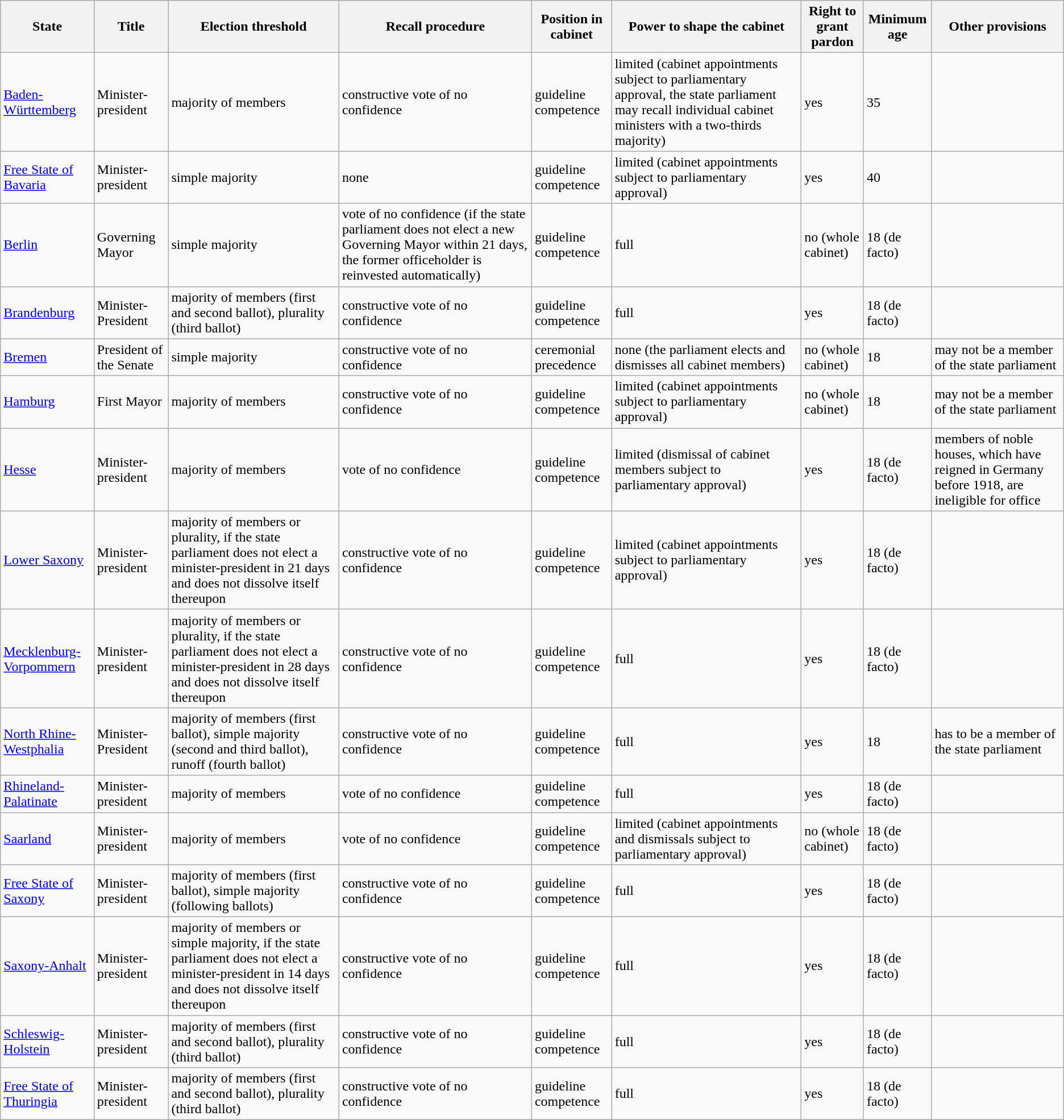<table class="wikitable">
<tr>
<th>State</th>
<th>Title</th>
<th>Election threshold</th>
<th>Recall procedure</th>
<th>Position in cabinet</th>
<th>Power to shape the cabinet</th>
<th>Right to grant pardon</th>
<th>Minimum age</th>
<th>Other provisions</th>
</tr>
<tr>
<td><a href='#'>Baden-Württemberg</a></td>
<td>Minister-president</td>
<td>majority of members</td>
<td>constructive vote of no confidence</td>
<td>guideline competence</td>
<td>limited (cabinet appointments subject to parliamentary approval, the state parliament may recall individual cabinet ministers with a two-thirds majority)</td>
<td>yes</td>
<td>35</td>
<td></td>
</tr>
<tr>
<td><a href='#'>Free State of Bavaria</a></td>
<td>Minister-president</td>
<td>simple majority</td>
<td>none</td>
<td>guideline competence</td>
<td>limited (cabinet appointments subject to parliamentary approval)</td>
<td>yes</td>
<td>40</td>
<td></td>
</tr>
<tr>
<td><a href='#'>Berlin</a></td>
<td>Governing Mayor</td>
<td>simple majority</td>
<td>vote of no confidence (if the state parliament does not elect a new Governing Mayor within 21 days, the former officeholder is reinvested automatically)</td>
<td>guideline competence</td>
<td>full</td>
<td>no (whole cabinet)</td>
<td>18 (de facto)</td>
<td></td>
</tr>
<tr>
<td><a href='#'>Brandenburg</a></td>
<td>Minister-President</td>
<td>majority of members (first and second ballot), plurality (third ballot)</td>
<td>constructive vote of no confidence</td>
<td>guideline competence</td>
<td>full</td>
<td>yes</td>
<td>18 (de facto)</td>
<td></td>
</tr>
<tr>
<td><a href='#'>Bremen</a></td>
<td>President of the Senate</td>
<td>simple majority</td>
<td>constructive vote of no confidence</td>
<td>ceremonial precedence</td>
<td>none (the parliament elects and dismisses all cabinet members)</td>
<td>no (whole cabinet)</td>
<td>18</td>
<td>may not be a member of the state parliament</td>
</tr>
<tr>
<td><a href='#'>Hamburg</a></td>
<td>First Mayor</td>
<td>majority of members</td>
<td>constructive vote of no confidence</td>
<td>guideline competence</td>
<td>limited (cabinet appointments subject to parliamentary approval)</td>
<td>no (whole cabinet)</td>
<td>18</td>
<td>may not be a member of the state parliament</td>
</tr>
<tr>
<td><a href='#'>Hesse</a></td>
<td>Minister-president</td>
<td>majority of members</td>
<td>vote of no confidence</td>
<td>guideline competence</td>
<td>limited (dismissal of cabinet members subject to parliamentary approval)</td>
<td>yes</td>
<td>18 (de facto)</td>
<td>members of noble houses, which have reigned in Germany before 1918, are ineligible for office</td>
</tr>
<tr>
<td><a href='#'>Lower Saxony</a></td>
<td>Minister-president</td>
<td>majority of members or plurality, if the state parliament does not elect a minister-president in 21 days and does not dissolve itself thereupon</td>
<td>constructive vote of no confidence</td>
<td>guideline competence</td>
<td>limited (cabinet appointments subject to parliamentary approval)</td>
<td>yes</td>
<td>18 (de facto)</td>
<td></td>
</tr>
<tr>
<td><a href='#'>Mecklenburg-Vorpommern</a></td>
<td>Minister-president</td>
<td>majority of members or plurality, if the state parliament does not elect a minister-president in 28 days and does not dissolve itself thereupon</td>
<td>constructive vote of no confidence</td>
<td>guideline competence</td>
<td>full</td>
<td>yes</td>
<td>18 (de facto)</td>
<td></td>
</tr>
<tr>
<td><a href='#'>North Rhine-Westphalia</a></td>
<td>Minister-President</td>
<td>majority of members (first ballot), simple majority (second and third ballot), runoff (fourth ballot)</td>
<td>constructive vote of no confidence</td>
<td>guideline competence</td>
<td>full</td>
<td>yes</td>
<td>18</td>
<td>has to be a member of the state parliament</td>
</tr>
<tr>
<td><a href='#'>Rhineland-Palatinate</a></td>
<td>Minister-president</td>
<td>majority of members</td>
<td>vote of no confidence</td>
<td>guideline competence</td>
<td>full</td>
<td>yes</td>
<td>18 (de facto)</td>
<td></td>
</tr>
<tr>
<td><a href='#'>Saarland</a></td>
<td>Minister-president</td>
<td>majority of members</td>
<td>vote of no confidence</td>
<td>guideline competence</td>
<td>limited (cabinet appointments and dismissals subject to parliamentary approval)</td>
<td>no (whole cabinet)</td>
<td>18 (de facto)</td>
<td></td>
</tr>
<tr>
<td><a href='#'>Free State of Saxony</a></td>
<td>Minister-president</td>
<td>majority of members (first ballot), simple majority (following ballots)</td>
<td>constructive vote of no confidence</td>
<td>guideline competence</td>
<td>full</td>
<td>yes</td>
<td>18 (de facto)</td>
<td></td>
</tr>
<tr>
<td><a href='#'>Saxony-Anhalt</a></td>
<td>Minister-president</td>
<td>majority of members or simple majority, if the state parliament does not elect a minister-president in 14 days and does not dissolve itself thereupon</td>
<td>constructive vote of no confidence</td>
<td>guideline competence</td>
<td>full</td>
<td>yes</td>
<td>18 (de facto)</td>
<td></td>
</tr>
<tr>
<td><a href='#'>Schleswig-Holstein</a></td>
<td>Minister-president</td>
<td>majority of members (first and second ballot), plurality (third ballot)</td>
<td>constructive vote of no confidence</td>
<td>guideline competence</td>
<td>full</td>
<td>yes</td>
<td>18 (de facto)</td>
<td></td>
</tr>
<tr>
<td><a href='#'>Free State of Thuringia</a></td>
<td>Minister-president</td>
<td>majority of members (first and second ballot), plurality (third ballot)</td>
<td>constructive vote of no confidence</td>
<td>guideline competence</td>
<td>full</td>
<td>yes</td>
<td>18 (de facto)</td>
<td></td>
</tr>
</table>
